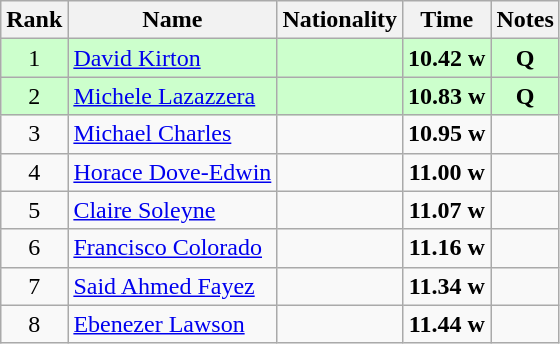<table class="wikitable sortable" style="text-align:center">
<tr>
<th>Rank</th>
<th>Name</th>
<th>Nationality</th>
<th>Time</th>
<th>Notes</th>
</tr>
<tr bgcolor=ccffcc>
<td>1</td>
<td align=left><a href='#'>David Kirton</a></td>
<td align=left></td>
<td><strong>10.42</strong> <strong>w</strong></td>
<td><strong>Q</strong></td>
</tr>
<tr bgcolor=ccffcc>
<td>2</td>
<td align=left><a href='#'>Michele Lazazzera</a></td>
<td align=left></td>
<td><strong>10.83</strong> <strong>w</strong></td>
<td><strong>Q</strong></td>
</tr>
<tr>
<td>3</td>
<td align=left><a href='#'>Michael Charles</a></td>
<td align=left></td>
<td><strong>10.95</strong> <strong>w</strong></td>
<td></td>
</tr>
<tr>
<td>4</td>
<td align=left><a href='#'>Horace Dove-Edwin</a></td>
<td align=left></td>
<td><strong>11.00</strong> <strong>w</strong></td>
<td></td>
</tr>
<tr>
<td>5</td>
<td align=left><a href='#'>Claire Soleyne</a></td>
<td align=left></td>
<td><strong>11.07</strong> <strong>w</strong></td>
<td></td>
</tr>
<tr>
<td>6</td>
<td align=left><a href='#'>Francisco Colorado</a></td>
<td align=left></td>
<td><strong>11.16</strong> <strong>w</strong></td>
<td></td>
</tr>
<tr>
<td>7</td>
<td align=left><a href='#'>Said Ahmed Fayez</a></td>
<td align=left></td>
<td><strong>11.34</strong> <strong>w</strong></td>
<td></td>
</tr>
<tr>
<td>8</td>
<td align=left><a href='#'>Ebenezer Lawson</a></td>
<td align=left></td>
<td><strong>11.44</strong> <strong>w</strong></td>
<td></td>
</tr>
</table>
